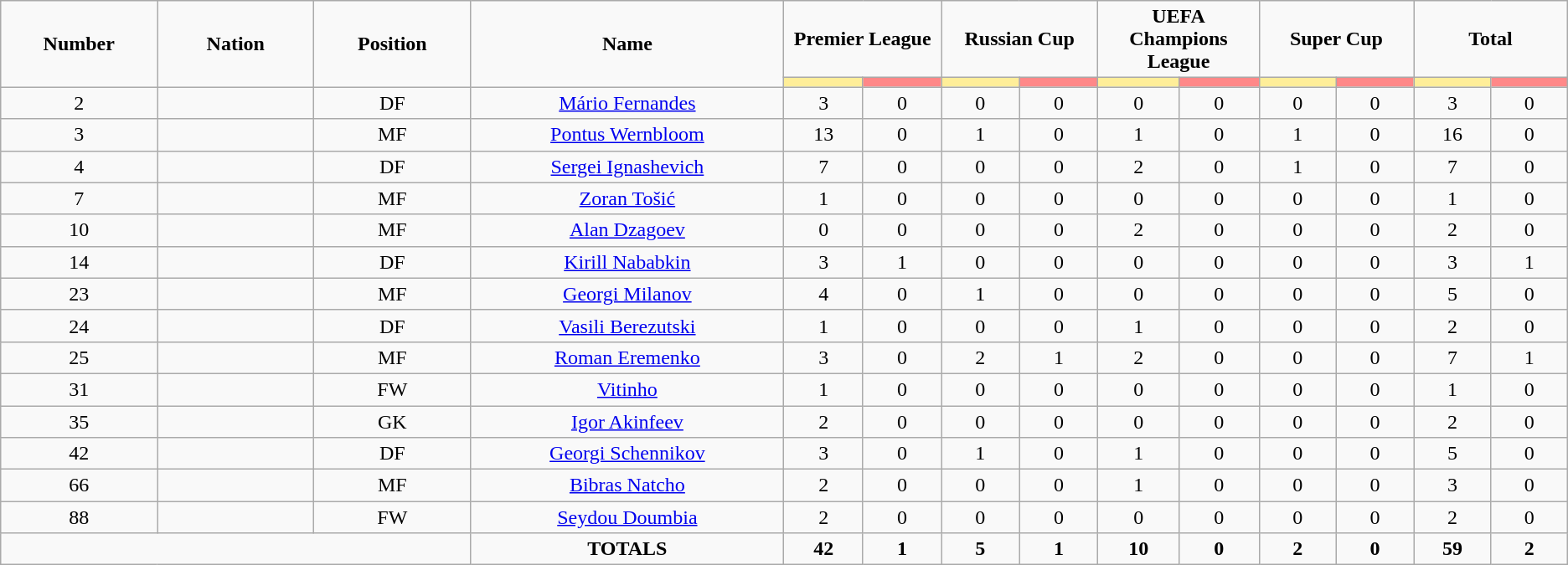<table class="wikitable" style="font-size: 100%; text-align: center;">
<tr>
<td rowspan="2" width="10%" align="center"><strong>Number</strong></td>
<td rowspan="2" width="10%" align="center"><strong>Nation</strong></td>
<td rowspan="2" width="10%" align="center"><strong>Position</strong></td>
<td rowspan="2" width="20%" align="center"><strong>Name</strong></td>
<td colspan="2" align="center"><strong>Premier League</strong></td>
<td colspan="2" align="center"><strong>Russian Cup</strong></td>
<td colspan="2" align="center"><strong>UEFA Champions League</strong></td>
<td colspan="2" align="center"><strong>Super Cup</strong></td>
<td colspan="2" align="center"><strong>Total</strong></td>
</tr>
<tr>
<th width=60 style="background: #FFEE99"></th>
<th width=60 style="background: #FF8888"></th>
<th width=60 style="background: #FFEE99"></th>
<th width=60 style="background: #FF8888"></th>
<th width=60 style="background: #FFEE99"></th>
<th width=60 style="background: #FF8888"></th>
<th width=60 style="background: #FFEE99"></th>
<th width=60 style="background: #FF8888"></th>
<th width=60 style="background: #FFEE99"></th>
<th width=60 style="background: #FF8888"></th>
</tr>
<tr>
<td>2</td>
<td></td>
<td>DF</td>
<td><a href='#'>Mário Fernandes</a></td>
<td>3</td>
<td>0</td>
<td>0</td>
<td>0</td>
<td>0</td>
<td>0</td>
<td>0</td>
<td>0</td>
<td>3</td>
<td>0</td>
</tr>
<tr>
<td>3</td>
<td></td>
<td>MF</td>
<td><a href='#'>Pontus Wernbloom</a></td>
<td>13</td>
<td>0</td>
<td>1</td>
<td>0</td>
<td>1</td>
<td>0</td>
<td>1</td>
<td>0</td>
<td>16</td>
<td>0</td>
</tr>
<tr>
<td>4</td>
<td></td>
<td>DF</td>
<td><a href='#'>Sergei Ignashevich</a></td>
<td>7</td>
<td>0</td>
<td>0</td>
<td>0</td>
<td>2</td>
<td>0</td>
<td>1</td>
<td>0</td>
<td>7</td>
<td>0</td>
</tr>
<tr>
<td>7</td>
<td></td>
<td>MF</td>
<td><a href='#'>Zoran Tošić</a></td>
<td>1</td>
<td>0</td>
<td>0</td>
<td>0</td>
<td>0</td>
<td>0</td>
<td>0</td>
<td>0</td>
<td>1</td>
<td>0</td>
</tr>
<tr>
<td>10</td>
<td></td>
<td>MF</td>
<td><a href='#'>Alan Dzagoev</a></td>
<td>0</td>
<td>0</td>
<td>0</td>
<td>0</td>
<td>2</td>
<td>0</td>
<td>0</td>
<td>0</td>
<td>2</td>
<td>0</td>
</tr>
<tr>
<td>14</td>
<td></td>
<td>DF</td>
<td><a href='#'>Kirill Nababkin</a></td>
<td>3</td>
<td>1</td>
<td>0</td>
<td>0</td>
<td>0</td>
<td>0</td>
<td>0</td>
<td>0</td>
<td>3</td>
<td>1</td>
</tr>
<tr>
<td>23</td>
<td></td>
<td>MF</td>
<td><a href='#'>Georgi Milanov</a></td>
<td>4</td>
<td>0</td>
<td>1</td>
<td>0</td>
<td>0</td>
<td>0</td>
<td>0</td>
<td>0</td>
<td>5</td>
<td>0</td>
</tr>
<tr>
<td>24</td>
<td></td>
<td>DF</td>
<td><a href='#'>Vasili Berezutski</a></td>
<td>1</td>
<td>0</td>
<td>0</td>
<td>0</td>
<td>1</td>
<td>0</td>
<td>0</td>
<td>0</td>
<td>2</td>
<td>0</td>
</tr>
<tr>
<td>25</td>
<td></td>
<td>MF</td>
<td><a href='#'>Roman Eremenko</a></td>
<td>3</td>
<td>0</td>
<td>2</td>
<td>1</td>
<td>2</td>
<td>0</td>
<td>0</td>
<td>0</td>
<td>7</td>
<td>1</td>
</tr>
<tr>
<td>31</td>
<td></td>
<td>FW</td>
<td><a href='#'>Vitinho</a></td>
<td>1</td>
<td>0</td>
<td>0</td>
<td>0</td>
<td>0</td>
<td>0</td>
<td>0</td>
<td>0</td>
<td>1</td>
<td>0</td>
</tr>
<tr>
<td>35</td>
<td></td>
<td>GK</td>
<td><a href='#'>Igor Akinfeev</a></td>
<td>2</td>
<td>0</td>
<td>0</td>
<td>0</td>
<td>0</td>
<td>0</td>
<td>0</td>
<td>0</td>
<td>2</td>
<td>0</td>
</tr>
<tr>
<td>42</td>
<td></td>
<td>DF</td>
<td><a href='#'>Georgi Schennikov</a></td>
<td>3</td>
<td>0</td>
<td>1</td>
<td>0</td>
<td>1</td>
<td>0</td>
<td>0</td>
<td>0</td>
<td>5</td>
<td>0</td>
</tr>
<tr>
<td>66</td>
<td></td>
<td>MF</td>
<td><a href='#'>Bibras Natcho</a></td>
<td>2</td>
<td>0</td>
<td>0</td>
<td>0</td>
<td>1</td>
<td>0</td>
<td>0</td>
<td>0</td>
<td>3</td>
<td>0</td>
</tr>
<tr>
<td>88</td>
<td></td>
<td>FW</td>
<td><a href='#'>Seydou Doumbia</a></td>
<td>2</td>
<td>0</td>
<td>0</td>
<td>0</td>
<td>0</td>
<td>0</td>
<td>0</td>
<td>0</td>
<td>2</td>
<td>0</td>
</tr>
<tr>
<td colspan="3"></td>
<td><strong>TOTALS</strong></td>
<td><strong>42</strong></td>
<td><strong>1</strong></td>
<td><strong>5</strong></td>
<td><strong>1</strong></td>
<td><strong>10</strong></td>
<td><strong>0</strong></td>
<td><strong>2</strong></td>
<td><strong>0</strong></td>
<td><strong>59</strong></td>
<td><strong>2</strong></td>
</tr>
</table>
